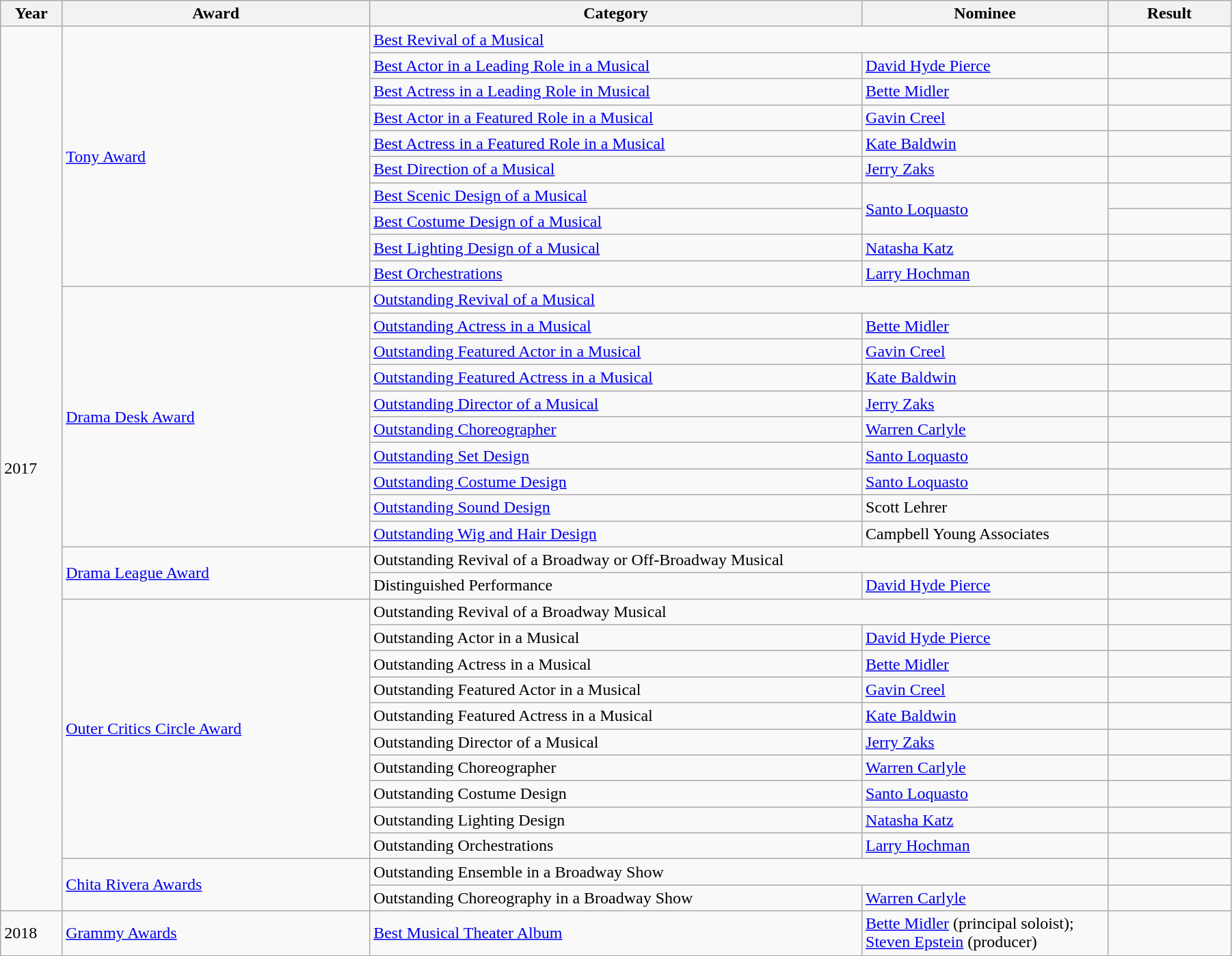<table class="wikitable" style="width:95%;">
<tr>
<th style="width:5%;">Year</th>
<th style="width:25%;">Award</th>
<th style="width:40%;">Category</th>
<th style="width:20%;">Nominee</th>
<th style="width:10%;">Result</th>
</tr>
<tr>
<td rowspan="34">2017</td>
<td rowspan="10"><a href='#'>Tony Award</a></td>
<td colspan="2"><a href='#'>Best Revival of a Musical</a></td>
<td></td>
</tr>
<tr>
<td><a href='#'>Best Actor in a Leading Role in a Musical</a></td>
<td><a href='#'>David Hyde Pierce</a></td>
<td></td>
</tr>
<tr>
<td><a href='#'>Best Actress in a Leading Role in Musical</a></td>
<td><a href='#'>Bette Midler</a></td>
<td></td>
</tr>
<tr>
<td><a href='#'>Best Actor in a Featured Role in a Musical</a></td>
<td><a href='#'>Gavin Creel</a></td>
<td></td>
</tr>
<tr>
<td><a href='#'>Best Actress in a Featured Role in a Musical</a></td>
<td><a href='#'>Kate Baldwin</a></td>
<td></td>
</tr>
<tr>
<td><a href='#'>Best Direction of a Musical</a></td>
<td><a href='#'>Jerry Zaks</a></td>
<td></td>
</tr>
<tr>
<td><a href='#'>Best Scenic Design of a Musical</a></td>
<td rowspan="2"><a href='#'>Santo Loquasto</a></td>
<td></td>
</tr>
<tr>
<td><a href='#'>Best Costume Design of a Musical</a></td>
<td></td>
</tr>
<tr>
<td><a href='#'>Best Lighting Design of a Musical</a></td>
<td><a href='#'>Natasha Katz</a></td>
<td></td>
</tr>
<tr>
<td><a href='#'>Best Orchestrations</a></td>
<td><a href='#'>Larry Hochman</a></td>
<td></td>
</tr>
<tr>
<td rowspan="10"><a href='#'>Drama Desk Award</a></td>
<td colspan="2"><a href='#'>Outstanding Revival of a Musical</a></td>
<td></td>
</tr>
<tr>
<td><a href='#'>Outstanding Actress in a Musical</a></td>
<td><a href='#'>Bette Midler</a></td>
<td></td>
</tr>
<tr>
<td><a href='#'>Outstanding Featured Actor in a Musical</a></td>
<td><a href='#'>Gavin Creel</a></td>
<td></td>
</tr>
<tr>
<td><a href='#'>Outstanding Featured Actress in a Musical</a></td>
<td><a href='#'>Kate Baldwin</a></td>
<td></td>
</tr>
<tr>
<td><a href='#'>Outstanding Director of a Musical</a></td>
<td><a href='#'>Jerry Zaks</a></td>
<td></td>
</tr>
<tr>
<td><a href='#'>Outstanding Choreographer</a></td>
<td><a href='#'>Warren Carlyle</a></td>
<td></td>
</tr>
<tr>
<td><a href='#'>Outstanding Set Design</a></td>
<td><a href='#'>Santo Loquasto</a></td>
<td></td>
</tr>
<tr>
<td><a href='#'>Outstanding Costume Design</a></td>
<td><a href='#'>Santo Loquasto</a></td>
<td></td>
</tr>
<tr>
<td><a href='#'>Outstanding Sound Design</a></td>
<td>Scott Lehrer</td>
<td></td>
</tr>
<tr>
<td><a href='#'>Outstanding Wig and Hair Design</a></td>
<td>Campbell Young Associates</td>
<td></td>
</tr>
<tr>
<td rowspan="2"><a href='#'>Drama League Award</a></td>
<td colspan="2">Outstanding Revival of a Broadway or Off-Broadway Musical</td>
<td></td>
</tr>
<tr>
<td>Distinguished Performance</td>
<td><a href='#'>David Hyde Pierce</a></td>
<td></td>
</tr>
<tr>
<td rowspan="10"><a href='#'>Outer Critics Circle Award</a></td>
<td colspan="2">Outstanding Revival of a Broadway Musical</td>
<td></td>
</tr>
<tr>
<td>Outstanding Actor in a Musical</td>
<td><a href='#'>David Hyde Pierce</a></td>
<td></td>
</tr>
<tr>
<td>Outstanding Actress in a Musical</td>
<td><a href='#'>Bette Midler</a></td>
<td></td>
</tr>
<tr>
<td>Outstanding Featured Actor in a Musical</td>
<td><a href='#'>Gavin Creel</a></td>
<td></td>
</tr>
<tr>
<td>Outstanding Featured Actress in a Musical</td>
<td><a href='#'>Kate Baldwin</a></td>
<td></td>
</tr>
<tr>
<td>Outstanding Director of a Musical</td>
<td><a href='#'>Jerry Zaks</a></td>
<td></td>
</tr>
<tr>
<td>Outstanding Choreographer</td>
<td><a href='#'>Warren Carlyle</a></td>
<td></td>
</tr>
<tr>
<td>Outstanding Costume Design</td>
<td><a href='#'>Santo Loquasto</a></td>
<td></td>
</tr>
<tr>
<td>Outstanding Lighting Design</td>
<td><a href='#'>Natasha Katz</a></td>
<td></td>
</tr>
<tr>
<td>Outstanding Orchestrations</td>
<td><a href='#'>Larry Hochman</a></td>
<td></td>
</tr>
<tr>
<td rowspan="2"><a href='#'>Chita Rivera Awards</a></td>
<td colspan="2">Outstanding Ensemble in a Broadway Show</td>
<td></td>
</tr>
<tr>
<td>Outstanding Choreography in a Broadway Show</td>
<td><a href='#'>Warren Carlyle</a></td>
<td></td>
</tr>
<tr>
<td>2018</td>
<td><a href='#'>Grammy Awards</a></td>
<td><a href='#'>Best Musical Theater Album</a></td>
<td><a href='#'>Bette Midler</a> (principal soloist); <a href='#'>Steven Epstein</a> (producer)</td>
<td></td>
</tr>
</table>
